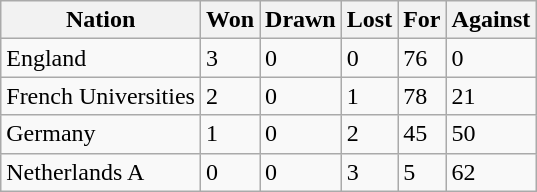<table class="wikitable">
<tr>
<th>Nation</th>
<th>Won</th>
<th>Drawn</th>
<th>Lost</th>
<th>For</th>
<th>Against</th>
</tr>
<tr>
<td>England</td>
<td>3</td>
<td>0</td>
<td>0</td>
<td>76</td>
<td>0</td>
</tr>
<tr>
<td>French Universities</td>
<td>2</td>
<td>0</td>
<td>1</td>
<td>78</td>
<td>21</td>
</tr>
<tr>
<td>Germany</td>
<td>1</td>
<td>0</td>
<td>2</td>
<td>45</td>
<td>50</td>
</tr>
<tr>
<td>Netherlands A</td>
<td>0</td>
<td>0</td>
<td>3</td>
<td>5</td>
<td>62</td>
</tr>
</table>
